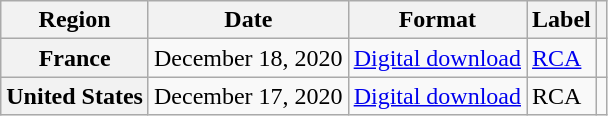<table class="wikitable plainrowheaders">
<tr>
<th scope="col">Region</th>
<th scope="col">Date</th>
<th scope="col">Format</th>
<th scope="col">Label</th>
<th scope="col"></th>
</tr>
<tr>
<th scope="row">France</th>
<td>December 18, 2020</td>
<td><a href='#'>Digital download</a></td>
<td><a href='#'>RCA</a></td>
<td></td>
</tr>
<tr>
<th scope="row">United States</th>
<td>December 17, 2020</td>
<td><a href='#'>Digital download</a></td>
<td>RCA</td>
<td></td>
</tr>
</table>
